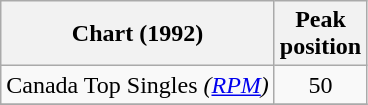<table class="wikitable sortable plainrowheaders">
<tr>
<th>Chart (1992)</th>
<th>Peak<br>position</th>
</tr>
<tr>
<td>Canada Top Singles <em>(<a href='#'>RPM</a>)</td>
<td align="center">50</td>
</tr>
<tr>
</tr>
</table>
